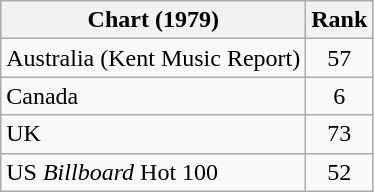<table class="wikitable sortable">
<tr>
<th align="left">Chart (1979)</th>
<th style="text-align:center;">Rank</th>
</tr>
<tr>
<td>Australia (Kent Music Report)</td>
<td style="text-align:center;">57</td>
</tr>
<tr>
<td>Canada</td>
<td style="text-align:center;">6</td>
</tr>
<tr>
<td>UK</td>
<td style="text-align:center;">73</td>
</tr>
<tr>
<td>US <em>Billboard</em> Hot 100</td>
<td style="text-align:center;">52</td>
</tr>
</table>
